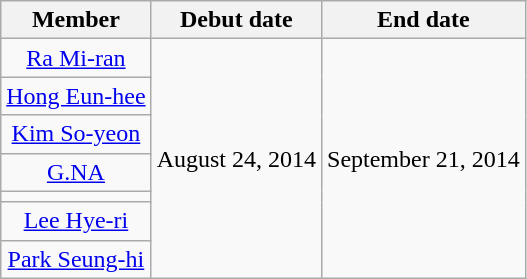<table class="wikitable" style="text-align:center;">
<tr>
<th>Member</th>
<th>Debut date</th>
<th>End date</th>
</tr>
<tr>
<td><a href='#'>Ra Mi-ran</a></td>
<td rowspan=7>August 24, 2014</td>
<td rowspan=7>September 21, 2014</td>
</tr>
<tr>
<td><a href='#'>Hong Eun-hee</a></td>
</tr>
<tr>
<td><a href='#'>Kim So-yeon</a></td>
</tr>
<tr>
<td><a href='#'>G.NA</a></td>
</tr>
<tr>
<td></td>
</tr>
<tr>
<td><a href='#'>Lee Hye-ri</a></td>
</tr>
<tr>
<td><a href='#'>Park Seung-hi</a></td>
</tr>
</table>
